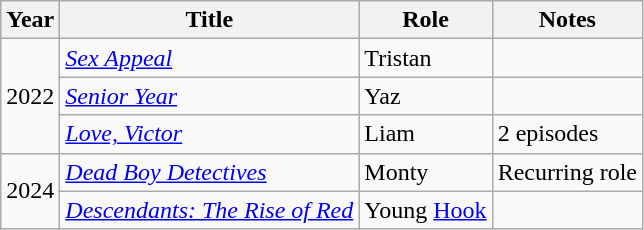<table class="wikitable">
<tr>
<th>Year</th>
<th>Title</th>
<th>Role</th>
<th>Notes</th>
</tr>
<tr>
<td rowspan="3">2022</td>
<td><em><a href='#'>Sex Appeal</a></em></td>
<td>Tristan</td>
<td></td>
</tr>
<tr>
<td><em><a href='#'>Senior Year</a></em></td>
<td>Yaz</td>
<td></td>
</tr>
<tr>
<td><em><a href='#'>Love, Victor</a></em></td>
<td>Liam</td>
<td>2 episodes</td>
</tr>
<tr>
<td rowspan="2">2024</td>
<td><em><a href='#'>Dead Boy Detectives</a></em></td>
<td>Monty</td>
<td>Recurring role</td>
</tr>
<tr>
<td><em><a href='#'>Descendants: The Rise of Red</a></em></td>
<td>Young <a href='#'>Hook</a></td>
<td></td>
</tr>
</table>
